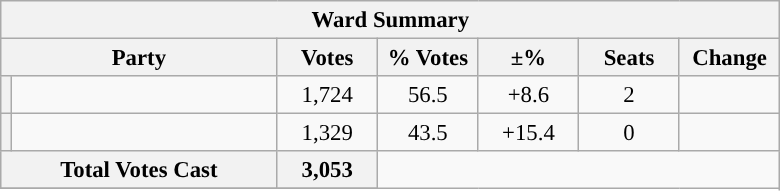<table class="wikitable" style="font-size: 95%;">
<tr>
<th colspan="7">Ward Summary</th>
</tr>
<tr>
<th colspan="2">Party</th>
<th style="width: 60px">Votes</th>
<th style="width: 60px">% Votes</th>
<th style="width: 60px">±%</th>
<th style="width: 60px">Seats</th>
<th style="width: 60px">Change</th>
</tr>
<tr>
<th style="background-color: "></th>
<td style="width: 170px"><a href='#'></a></td>
<td align="center">1,724</td>
<td align="center">56.5</td>
<td align="center">+8.6</td>
<td align="center">2</td>
<td align="center"></td>
</tr>
<tr>
<th style="background-color: "></th>
<td style="width: 170px"><a href='#'></a></td>
<td align="center">1,329</td>
<td align="center">43.5</td>
<td align="center">+15.4</td>
<td align="center">0</td>
<td align="center"></td>
</tr>
<tr style="background-color:#E9E9E9">
<th colspan="2">Total Votes Cast</th>
<th style="width: 60px">3,053</th>
</tr>
<tr style="background-color:#E9E9E9">
</tr>
</table>
